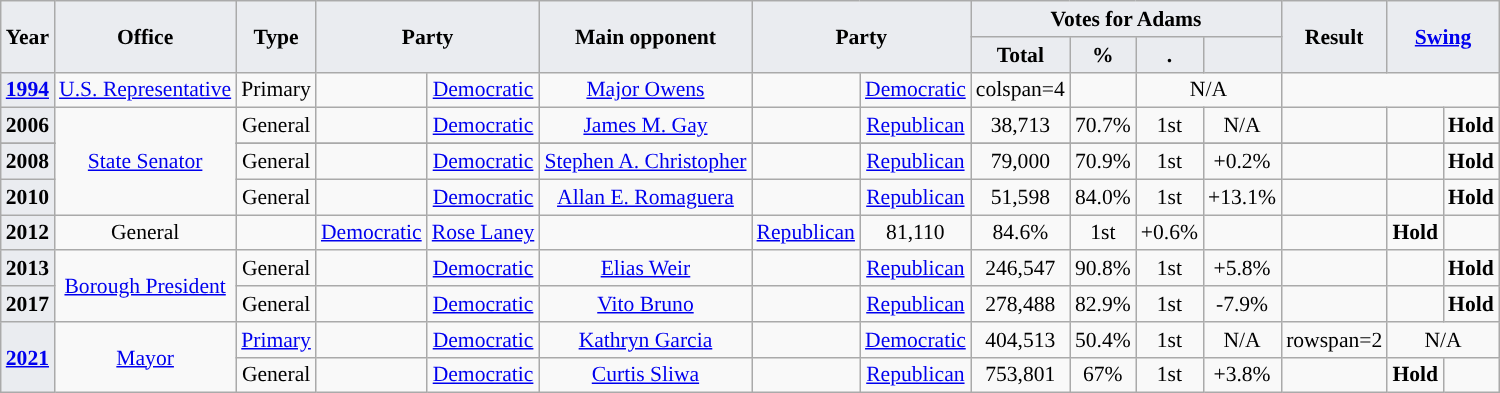<table class="wikitable" style="font-size:90%; text-align:center;">
<tr>
<th style="background-color:#EAECF0;" rowspan=2>Year</th>
<th style="background-color:#EAECF0;" rowspan=2>Office</th>
<th style="background-color:#EAECF0;" rowspan=2>Type</th>
<th style="background-color:#EAECF0;" colspan=2 rowspan=2>Party</th>
<th style="background-color:#EAECF0;" rowspan=2>Main opponent</th>
<th style="background-color:#EAECF0;" colspan=2 rowspan=2>Party</th>
<th style="background-color:#EAECF0;" colspan=4>Votes for Adams</th>
<th style="background-color:#EAECF0;" rowspan=2>Result</th>
<th style="background-color:#EAECF0;" colspan=2 rowspan=2><a href='#'>Swing</a></th>
</tr>
<tr>
<th style="background-color:#EAECF0;">Total</th>
<th style="background-color:#EAECF0;">%</th>
<th style="background-color:#EAECF0;">.</th>
<th style="background-color:#EAECF0;"></th>
</tr>
<tr>
<th style="background-color:#EAECF0;"><a href='#'>1994</a></th>
<td><a href='#'>U.S. Representative</a></td>
<td>Primary</td>
<td style="background-color:"></td>
<td><a href='#'>Democratic</a></td>
<td><a href='#'>Major Owens</a></td>
<td style="background-color:"></td>
<td><a href='#'>Democratic</a></td>
<td>colspan=4 </td>
<td></td>
<td colspan=2>N/A</td>
</tr>
<tr |->
<th style="background-color:#EAECF0;">2006</th>
<td rowspan="4"><a href='#'>State Senator</a></td>
<td>General</td>
<td style="background-color:"></td>
<td><a href='#'>Democratic</a></td>
<td><a href='#'>James M. Gay</a></td>
<td style="background-color:"></td>
<td><a href='#'>Republican</a></td>
<td>38,713</td>
<td>70.7%</td>
<td>1st</td>
<td>N/A</td>
<td></td>
<td style="background-color:"></td>
<td><strong>Hold</strong></td>
</tr>
<tr>
</tr>
<tr>
<th style="background-color:#EAECF0;">2008</th>
<td>General</td>
<td style="background-color:"></td>
<td><a href='#'>Democratic</a></td>
<td><a href='#'>Stephen A. Christopher</a></td>
<td style="background-color:"></td>
<td><a href='#'>Republican</a></td>
<td>79,000</td>
<td>70.9%</td>
<td>1st</td>
<td>+0.2%</td>
<td></td>
<td style="background-color:"></td>
<td><strong>Hold</strong></td>
</tr>
<tr>
<th style="background-color:#EAECF0;">2010</th>
<td>General</td>
<td style="background-color:"></td>
<td><a href='#'>Democratic</a></td>
<td><a href='#'>Allan E. Romaguera</a></td>
<td style="background-color:"></td>
<td><a href='#'>Republican</a></td>
<td>51,598</td>
<td>84.0%</td>
<td>1st</td>
<td>+13.1%</td>
<td></td>
<td style="background-color:"></td>
<td><strong>Hold</strong></td>
</tr>
<tr>
<th style="background-color:#EAECF0;">2012</th>
<td>General</td>
<td style="background-color:"></td>
<td><a href='#'>Democratic</a></td>
<td><a href='#'>Rose Laney</a></td>
<td style="background-color:"></td>
<td><a href='#'>Republican</a></td>
<td>81,110</td>
<td>84.6%</td>
<td>1st</td>
<td>+0.6%</td>
<td></td>
<td style="background-color:"></td>
<td><strong>Hold</strong></td>
</tr>
<tr>
<th style="background-color:#EAECF0;">2013</th>
<td rowspan="2"><a href='#'>Borough President</a></td>
<td>General</td>
<td style="background-color:"></td>
<td><a href='#'>Democratic</a></td>
<td><a href='#'>Elias Weir</a></td>
<td style="background-color:"></td>
<td><a href='#'>Republican</a></td>
<td>246,547</td>
<td>90.8%</td>
<td>1st</td>
<td>+5.8%</td>
<td></td>
<td style="background-color:"></td>
<td><strong>Hold</strong></td>
</tr>
<tr>
<th style="background-color:#EAECF0;">2017</th>
<td>General</td>
<td style="background-color:"></td>
<td><a href='#'>Democratic</a></td>
<td><a href='#'>Vito Bruno</a></td>
<td style="background-color:"></td>
<td><a href='#'>Republican</a></td>
<td>278,488</td>
<td>82.9%</td>
<td>1st</td>
<td>-7.9%</td>
<td></td>
<td style="background-color:"></td>
<td><strong>Hold</strong></td>
</tr>
<tr>
<th rowspan="2" style="background-color:#EAECF0;"><a href='#'>2021</a></th>
<td rowspan="2"><a href='#'>Mayor</a></td>
<td><a href='#'>Primary</a></td>
<td style="background-color:"></td>
<td><a href='#'>Democratic</a></td>
<td><a href='#'>Kathryn Garcia</a></td>
<td style="background-color:"></td>
<td><a href='#'>Democratic</a></td>
<td>404,513</td>
<td>50.4%</td>
<td>1st</td>
<td>N/A</td>
<td>rowspan=2 </td>
<td colspan="2">N/A</td>
</tr>
<tr>
<td>General</td>
<td style="background-color:"></td>
<td><a href='#'>Democratic</a></td>
<td><a href='#'>Curtis Sliwa</a></td>
<td style="background-color:"></td>
<td><a href='#'>Republican</a></td>
<td>753,801</td>
<td>67%</td>
<td>1st</td>
<td>+3.8%</td>
<td style="background-color:"></td>
<td><strong>Hold</strong></td>
</tr>
</table>
